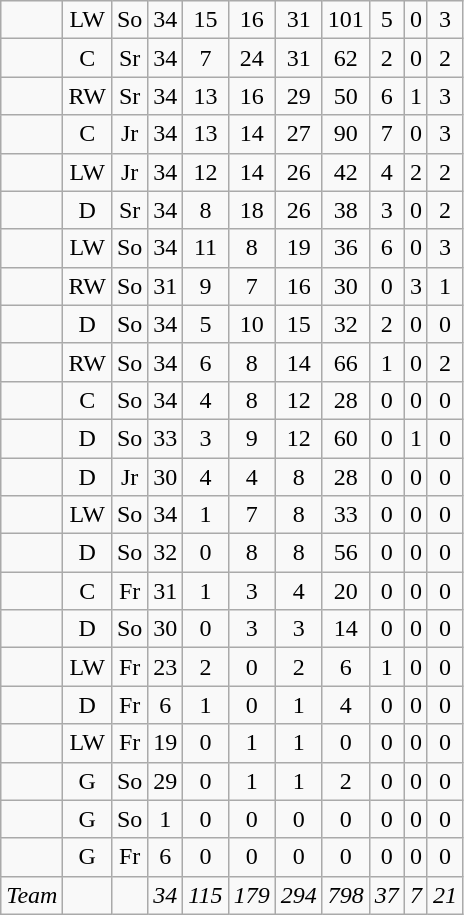<table class="wikitable sortable" style="text-align:center">
<tr>
<td align=left></td>
<td>LW</td>
<td>So</td>
<td>34</td>
<td>15</td>
<td>16</td>
<td>31</td>
<td>101</td>
<td>5</td>
<td>0</td>
<td>3</td>
</tr>
<tr>
<td align=left></td>
<td>C</td>
<td>Sr</td>
<td>34</td>
<td>7</td>
<td>24</td>
<td>31</td>
<td>62</td>
<td>2</td>
<td>0</td>
<td>2</td>
</tr>
<tr>
<td align=left></td>
<td>RW</td>
<td>Sr</td>
<td>34</td>
<td>13</td>
<td>16</td>
<td>29</td>
<td>50</td>
<td>6</td>
<td>1</td>
<td>3</td>
</tr>
<tr>
<td align=left></td>
<td>C</td>
<td>Jr</td>
<td>34</td>
<td>13</td>
<td>14</td>
<td>27</td>
<td>90</td>
<td>7</td>
<td>0</td>
<td>3</td>
</tr>
<tr>
<td align=left></td>
<td>LW</td>
<td>Jr</td>
<td>34</td>
<td>12</td>
<td>14</td>
<td>26</td>
<td>42</td>
<td>4</td>
<td>2</td>
<td>2</td>
</tr>
<tr>
<td align=left></td>
<td>D</td>
<td>Sr</td>
<td>34</td>
<td>8</td>
<td>18</td>
<td>26</td>
<td>38</td>
<td>3</td>
<td>0</td>
<td>2</td>
</tr>
<tr>
<td align=left></td>
<td>LW</td>
<td>So</td>
<td>34</td>
<td>11</td>
<td>8</td>
<td>19</td>
<td>36</td>
<td>6</td>
<td>0</td>
<td>3</td>
</tr>
<tr>
<td align=left></td>
<td>RW</td>
<td>So</td>
<td>31</td>
<td>9</td>
<td>7</td>
<td>16</td>
<td>30</td>
<td>0</td>
<td>3</td>
<td>1</td>
</tr>
<tr>
<td align=left></td>
<td>D</td>
<td>So</td>
<td>34</td>
<td>5</td>
<td>10</td>
<td>15</td>
<td>32</td>
<td>2</td>
<td>0</td>
<td>0</td>
</tr>
<tr>
<td align=left></td>
<td>RW</td>
<td>So</td>
<td>34</td>
<td>6</td>
<td>8</td>
<td>14</td>
<td>66</td>
<td>1</td>
<td>0</td>
<td>2</td>
</tr>
<tr>
<td align=left></td>
<td>C</td>
<td>So</td>
<td>34</td>
<td>4</td>
<td>8</td>
<td>12</td>
<td>28</td>
<td>0</td>
<td>0</td>
<td>0</td>
</tr>
<tr>
<td align=left></td>
<td>D</td>
<td>So</td>
<td>33</td>
<td>3</td>
<td>9</td>
<td>12</td>
<td>60</td>
<td>0</td>
<td>1</td>
<td>0</td>
</tr>
<tr>
<td align=left></td>
<td>D</td>
<td>Jr</td>
<td>30</td>
<td>4</td>
<td>4</td>
<td>8</td>
<td>28</td>
<td>0</td>
<td>0</td>
<td>0</td>
</tr>
<tr>
<td align=left></td>
<td>LW</td>
<td>So</td>
<td>34</td>
<td>1</td>
<td>7</td>
<td>8</td>
<td>33</td>
<td>0</td>
<td>0</td>
<td>0</td>
</tr>
<tr>
<td align=left></td>
<td>D</td>
<td>So</td>
<td>32</td>
<td>0</td>
<td>8</td>
<td>8</td>
<td>56</td>
<td>0</td>
<td>0</td>
<td>0</td>
</tr>
<tr>
<td align=left></td>
<td>C</td>
<td>Fr</td>
<td>31</td>
<td>1</td>
<td>3</td>
<td>4</td>
<td>20</td>
<td>0</td>
<td>0</td>
<td>0</td>
</tr>
<tr>
<td align=left></td>
<td>D</td>
<td>So</td>
<td>30</td>
<td>0</td>
<td>3</td>
<td>3</td>
<td>14</td>
<td>0</td>
<td>0</td>
<td>0</td>
</tr>
<tr>
<td align=left></td>
<td>LW</td>
<td>Fr</td>
<td>23</td>
<td>2</td>
<td>0</td>
<td>2</td>
<td>6</td>
<td>1</td>
<td>0</td>
<td>0</td>
</tr>
<tr>
<td align=left></td>
<td>D</td>
<td>Fr</td>
<td>6</td>
<td>1</td>
<td>0</td>
<td>1</td>
<td>4</td>
<td>0</td>
<td>0</td>
<td>0</td>
</tr>
<tr>
<td align=left></td>
<td>LW</td>
<td>Fr</td>
<td>19</td>
<td>0</td>
<td>1</td>
<td>1</td>
<td>0</td>
<td>0</td>
<td>0</td>
<td>0</td>
</tr>
<tr>
<td align=left></td>
<td>G</td>
<td>So</td>
<td>29</td>
<td>0</td>
<td>1</td>
<td>1</td>
<td>2</td>
<td>0</td>
<td>0</td>
<td>0</td>
</tr>
<tr>
<td align=left></td>
<td>G</td>
<td>So</td>
<td>1</td>
<td>0</td>
<td>0</td>
<td>0</td>
<td>0</td>
<td>0</td>
<td>0</td>
<td>0</td>
</tr>
<tr>
<td align=left></td>
<td>G</td>
<td>Fr</td>
<td>6</td>
<td>0</td>
<td>0</td>
<td>0</td>
<td>0</td>
<td>0</td>
<td>0</td>
<td>0</td>
</tr>
<tr class="sortbottom">
<td align=left><em>Team</em></td>
<td></td>
<td></td>
<td><em>34</em></td>
<td><em>115</em></td>
<td><em>179</em></td>
<td><em>294</em></td>
<td><em>798</em></td>
<td><em>37</em></td>
<td><em>7</em></td>
<td><em>21</em></td>
</tr>
</table>
